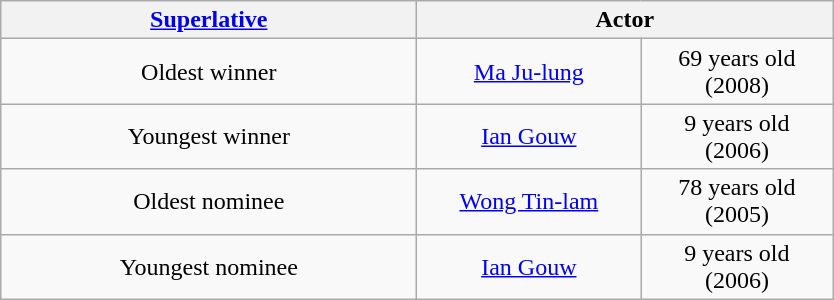<table class="wikitable" style="text-align: center">
<tr>
<th style="width:270px;"><strong><a href='#'>Superlative</a></strong></th>
<th colspan="2" style="width:270px;"><strong>Actor</strong></th>
</tr>
<tr>
<td>Oldest winner</td>
<td><a href='#'>Ma Ju-lung</a></td>
<td>69 years old<br>(2008)</td>
</tr>
<tr>
<td>Youngest winner</td>
<td><a href='#'>Ian Gouw</a></td>
<td>9 years old<br>(2006)</td>
</tr>
<tr>
<td>Oldest nominee</td>
<td><a href='#'>Wong Tin-lam</a></td>
<td>78 years old<br>(2005)</td>
</tr>
<tr>
<td>Youngest nominee</td>
<td><a href='#'>Ian Gouw</a></td>
<td>9 years old<br>(2006)</td>
</tr>
</table>
